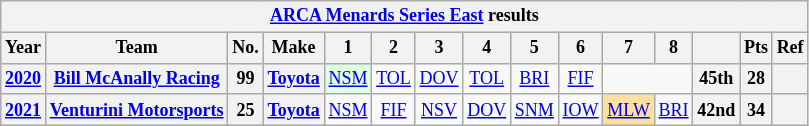<table class="wikitable" style="text-align:center; font-size:75%">
<tr>
<th colspan=16><a href='#'>ARCA Menards Series East</a> results</th>
</tr>
<tr>
<th>Year</th>
<th>Team</th>
<th>No.</th>
<th>Make</th>
<th>1</th>
<th>2</th>
<th>3</th>
<th>4</th>
<th>5</th>
<th>6</th>
<th>7</th>
<th>8</th>
<th></th>
<th>Pts</th>
<th>Ref</th>
</tr>
<tr>
<th><a href='#'>2020</a></th>
<th><a href='#'>Bill McAnally Racing</a></th>
<th>99</th>
<th><a href='#'>Toyota</a></th>
<td style="background:#DFFFDF;"><a href='#'>NSM</a><br></td>
<td><a href='#'>TOL</a></td>
<td><a href='#'>DOV</a></td>
<td><a href='#'>TOL</a></td>
<td><a href='#'>BRI</a></td>
<td><a href='#'>FIF</a></td>
<td colspan=2></td>
<th>45th</th>
<th>28</th>
<th></th>
</tr>
<tr>
<th><a href='#'>2021</a></th>
<th><a href='#'>Venturini Motorsports</a></th>
<th>25</th>
<th><a href='#'>Toyota</a></th>
<td><a href='#'>NSM</a></td>
<td><a href='#'>FIF</a></td>
<td><a href='#'>NSV</a></td>
<td><a href='#'>DOV</a></td>
<td><a href='#'>SNM</a></td>
<td><a href='#'>IOW</a></td>
<td style="background:#FFDF9F;"><a href='#'>MLW</a><br></td>
<td><a href='#'>BRI</a></td>
<th>42nd</th>
<th>34</th>
<th></th>
</tr>
</table>
